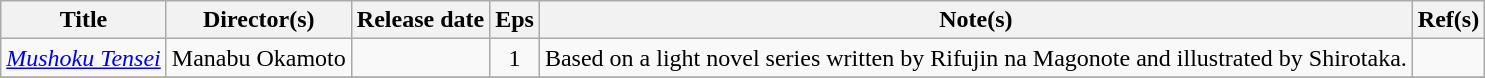<table class="wikitable sortable" style="text-align:center; margin=auto; ">
<tr>
<th scope="col">Title</th>
<th scope="col">Director(s)</th>
<th scope="col">Release date</th>
<th scope="col" class="unsortable">Eps</th>
<th scope="col" class="unsortable">Note(s)</th>
<th scope="col" class="unsortable">Ref(s)</th>
</tr>
<tr>
<td><em><a href='#'>Mushoku Tensei</a></em></td>
<td>Manabu Okamoto</td>
<td></td>
<td>1</td>
<td style="text-align:left;">Based on a light novel series written by Rifujin na Magonote and illustrated by Shirotaka.</td>
<td></td>
</tr>
<tr>
</tr>
</table>
